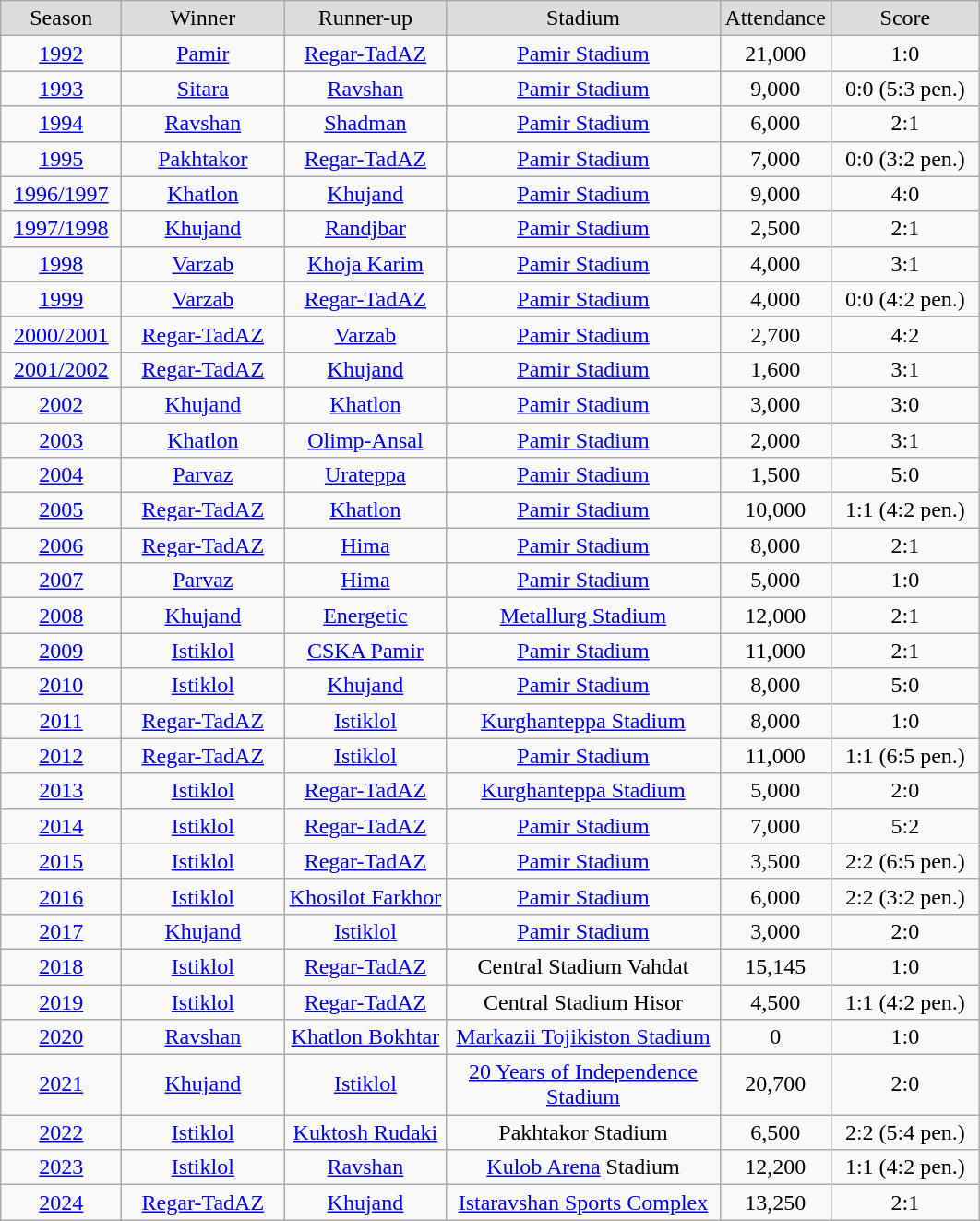<table class="wikitable">
<tr>
<td width="80" align="center" bgcolor="#dddddd">Season</td>
<td width="110" align="center" bgcolor="#dddddd">Winner</td>
<td width="110" align="center" bgcolor="#dddddd">Runner-up</td>
<td width="190" align="center" bgcolor="#dddddd">Stadium</td>
<td width="60" align="center" bgcolor="#dddddd">Attendance</td>
<td width="100" align="center" bgcolor="#dddddd">Score</td>
</tr>
<tr align="center">
<td><a href='#'>1992</a></td>
<td><a href='#'>Pamir</a></td>
<td><a href='#'>Regar-TadAZ</a></td>
<td><a href='#'>Pamir Stadium</a></td>
<td>21,000</td>
<td>1:0</td>
</tr>
<tr align="center">
<td><a href='#'>1993</a></td>
<td><a href='#'>Sitara</a></td>
<td><a href='#'>Ravshan</a></td>
<td><a href='#'>Pamir Stadium</a></td>
<td>9,000</td>
<td>0:0 (5:3 pen.)</td>
</tr>
<tr align="center">
<td><a href='#'>1994</a></td>
<td><a href='#'>Ravshan</a></td>
<td><a href='#'>Shadman</a></td>
<td><a href='#'>Pamir Stadium</a></td>
<td>6,000</td>
<td>2:1</td>
</tr>
<tr align="center">
<td><a href='#'>1995</a></td>
<td><a href='#'>Pakhtakor</a></td>
<td><a href='#'>Regar-TadAZ</a></td>
<td><a href='#'>Pamir Stadium</a></td>
<td>7,000</td>
<td>0:0 (3:2 pen.)</td>
</tr>
<tr align="center">
<td><a href='#'>1996/1997</a></td>
<td><a href='#'>Khatlon</a></td>
<td><a href='#'>Khujand</a></td>
<td><a href='#'>Pamir Stadium</a></td>
<td>9,000</td>
<td>4:0</td>
</tr>
<tr align="center">
<td><a href='#'>1997/1998</a></td>
<td><a href='#'>Khujand</a></td>
<td><a href='#'>Randjbar</a></td>
<td><a href='#'>Pamir Stadium</a></td>
<td>2,500</td>
<td>2:1</td>
</tr>
<tr align="center">
<td><a href='#'>1998</a></td>
<td><a href='#'>Varzab</a></td>
<td><a href='#'>Khoja Karim</a></td>
<td><a href='#'>Pamir Stadium</a></td>
<td>4,000</td>
<td>3:1</td>
</tr>
<tr align="center">
<td><a href='#'>1999</a></td>
<td><a href='#'>Varzab</a></td>
<td><a href='#'>Regar-TadAZ</a></td>
<td><a href='#'>Pamir Stadium</a></td>
<td>4,000</td>
<td>0:0 (4:2 pen.)</td>
</tr>
<tr align="center">
<td><a href='#'>2000/2001</a></td>
<td><a href='#'>Regar-TadAZ</a></td>
<td><a href='#'>Varzab</a></td>
<td><a href='#'>Pamir Stadium</a></td>
<td>2,700</td>
<td>4:2</td>
</tr>
<tr align="center">
<td><a href='#'>2001/2002</a></td>
<td><a href='#'>Regar-TadAZ</a></td>
<td><a href='#'>Khujand</a></td>
<td><a href='#'>Pamir Stadium</a></td>
<td>1,600</td>
<td>3:1</td>
</tr>
<tr align="center">
<td><a href='#'>2002</a></td>
<td><a href='#'>Khujand</a></td>
<td><a href='#'>Khatlon</a></td>
<td><a href='#'>Pamir Stadium</a></td>
<td>3,000</td>
<td>3:0</td>
</tr>
<tr align="center">
<td><a href='#'>2003</a></td>
<td><a href='#'>Khatlon</a></td>
<td><a href='#'>Olimp-Ansal</a></td>
<td><a href='#'>Pamir Stadium</a></td>
<td>2,000</td>
<td>3:1</td>
</tr>
<tr align="center">
<td><a href='#'>2004</a></td>
<td><a href='#'>Parvaz</a></td>
<td><a href='#'>Urateppa</a></td>
<td><a href='#'>Pamir Stadium</a></td>
<td>1,500</td>
<td>5:0</td>
</tr>
<tr align="center">
<td><a href='#'>2005</a></td>
<td><a href='#'>Regar-TadAZ</a></td>
<td><a href='#'>Khatlon</a></td>
<td><a href='#'>Pamir Stadium</a></td>
<td>10,000</td>
<td>1:1 (4:2 pen.)</td>
</tr>
<tr align="center">
<td><a href='#'>2006</a></td>
<td><a href='#'>Regar-TadAZ</a></td>
<td><a href='#'>Hima</a></td>
<td><a href='#'>Pamir Stadium</a></td>
<td>8,000</td>
<td>2:1</td>
</tr>
<tr align="center">
<td><a href='#'>2007</a></td>
<td><a href='#'>Parvaz</a></td>
<td><a href='#'>Hima</a></td>
<td><a href='#'>Pamir Stadium</a></td>
<td>5,000</td>
<td>1:0</td>
</tr>
<tr align="center">
<td><a href='#'>2008</a></td>
<td><a href='#'>Khujand</a></td>
<td><a href='#'>Energetic</a></td>
<td><a href='#'>Metallurg Stadium</a></td>
<td>12,000</td>
<td>2:1</td>
</tr>
<tr align="center">
<td><a href='#'>2009</a></td>
<td><a href='#'>Istiklol</a></td>
<td><a href='#'>CSKA Pamir</a></td>
<td><a href='#'>Pamir Stadium</a></td>
<td>11,000</td>
<td>2:1</td>
</tr>
<tr align="center">
<td><a href='#'>2010</a></td>
<td><a href='#'>Istiklol</a></td>
<td><a href='#'>Khujand</a></td>
<td><a href='#'>Pamir Stadium</a></td>
<td>8,000</td>
<td>5:0</td>
</tr>
<tr align="center">
<td><a href='#'>2011</a></td>
<td><a href='#'>Regar-TadAZ</a></td>
<td><a href='#'>Istiklol</a></td>
<td><a href='#'>Kurghanteppa Stadium</a></td>
<td>8,000</td>
<td>1:0</td>
</tr>
<tr align="center">
<td><a href='#'>2012</a></td>
<td><a href='#'>Regar-TadAZ</a></td>
<td><a href='#'>Istiklol</a></td>
<td><a href='#'>Pamir Stadium</a></td>
<td>11,000</td>
<td>1:1 (6:5 pen.)</td>
</tr>
<tr align="center">
<td><a href='#'>2013</a></td>
<td><a href='#'>Istiklol</a></td>
<td><a href='#'>Regar-TadAZ</a></td>
<td><a href='#'>Kurghanteppa Stadium</a></td>
<td>5,000</td>
<td>2:0</td>
</tr>
<tr align="center">
<td><a href='#'>2014</a></td>
<td><a href='#'>Istiklol</a></td>
<td><a href='#'>Regar-TadAZ</a></td>
<td><a href='#'>Pamir Stadium</a></td>
<td>7,000</td>
<td>5:2</td>
</tr>
<tr align="center">
<td><a href='#'>2015</a></td>
<td><a href='#'>Istiklol</a></td>
<td><a href='#'>Regar-TadAZ</a></td>
<td><a href='#'>Pamir Stadium</a></td>
<td>3,500</td>
<td>2:2 (6:5 pen.)</td>
</tr>
<tr align="center">
<td><a href='#'>2016</a></td>
<td><a href='#'>Istiklol</a></td>
<td><a href='#'>Khosilot Farkhor</a></td>
<td><a href='#'>Pamir Stadium</a></td>
<td>6,000</td>
<td>2:2 (3:2 pen.)</td>
</tr>
<tr align="center">
<td><a href='#'>2017</a></td>
<td><a href='#'>Khujand</a></td>
<td><a href='#'>Istiklol</a></td>
<td><a href='#'>Pamir Stadium</a></td>
<td>3,000</td>
<td>2:0</td>
</tr>
<tr align="center">
<td><a href='#'>2018</a></td>
<td><a href='#'>Istiklol</a></td>
<td><a href='#'>Regar-TadAZ</a></td>
<td>Central Stadium Vahdat</td>
<td>15,145</td>
<td>1:0</td>
</tr>
<tr align="center">
<td><a href='#'>2019</a></td>
<td><a href='#'>Istiklol</a></td>
<td><a href='#'>Regar-TadAZ</a></td>
<td>Central Stadium Hisor</td>
<td>4,500</td>
<td>1:1 (4:2 pen.)</td>
</tr>
<tr align="center">
<td><a href='#'>2020</a></td>
<td><a href='#'>Ravshan</a></td>
<td><a href='#'>Khatlon Bokhtar</a></td>
<td><a href='#'>Markazii Tojikiston Stadium</a></td>
<td>0</td>
<td>1:0</td>
</tr>
<tr align="center">
<td><a href='#'>2021</a></td>
<td><a href='#'>Khujand</a></td>
<td><a href='#'>Istiklol</a></td>
<td><a href='#'>20 Years of Independence Stadium</a></td>
<td>20,700</td>
<td>2:0</td>
</tr>
<tr align="center">
<td><a href='#'>2022</a></td>
<td><a href='#'>Istiklol</a></td>
<td><a href='#'>Kuktosh Rudaki</a></td>
<td>Pakhtakor Stadium</td>
<td>6,500</td>
<td>2:2 (5:4 pen.)</td>
</tr>
<tr align="center">
<td><a href='#'>2023</a></td>
<td><a href='#'>Istiklol</a></td>
<td><a href='#'>Ravshan</a></td>
<td><a href='#'>Kulob Arena</a> Stadium</td>
<td>12,200</td>
<td>1:1 (4:2 pen.)</td>
</tr>
<tr align="center">
<td><a href='#'>2024</a></td>
<td><a href='#'>Regar-TadAZ</a></td>
<td><a href='#'>Khujand</a></td>
<td><a href='#'>Istaravshan Sports Complex</a></td>
<td>13,250</td>
<td>2:1</td>
</tr>
</table>
